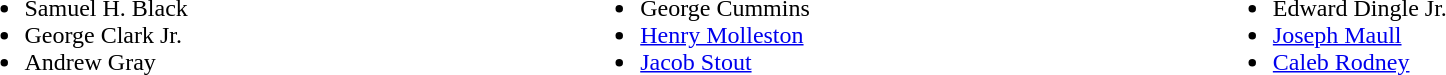<table width=100%>
<tr valign=top>
<td><br><ul><li>Samuel H. Black</li><li>George Clark Jr.</li><li>Andrew Gray</li></ul></td>
<td><br><ul><li>George Cummins</li><li><a href='#'>Henry Molleston</a></li><li><a href='#'>Jacob Stout</a></li></ul></td>
<td><br><ul><li>Edward Dingle Jr.</li><li><a href='#'>Joseph Maull</a></li><li><a href='#'>Caleb Rodney</a></li></ul></td>
</tr>
</table>
